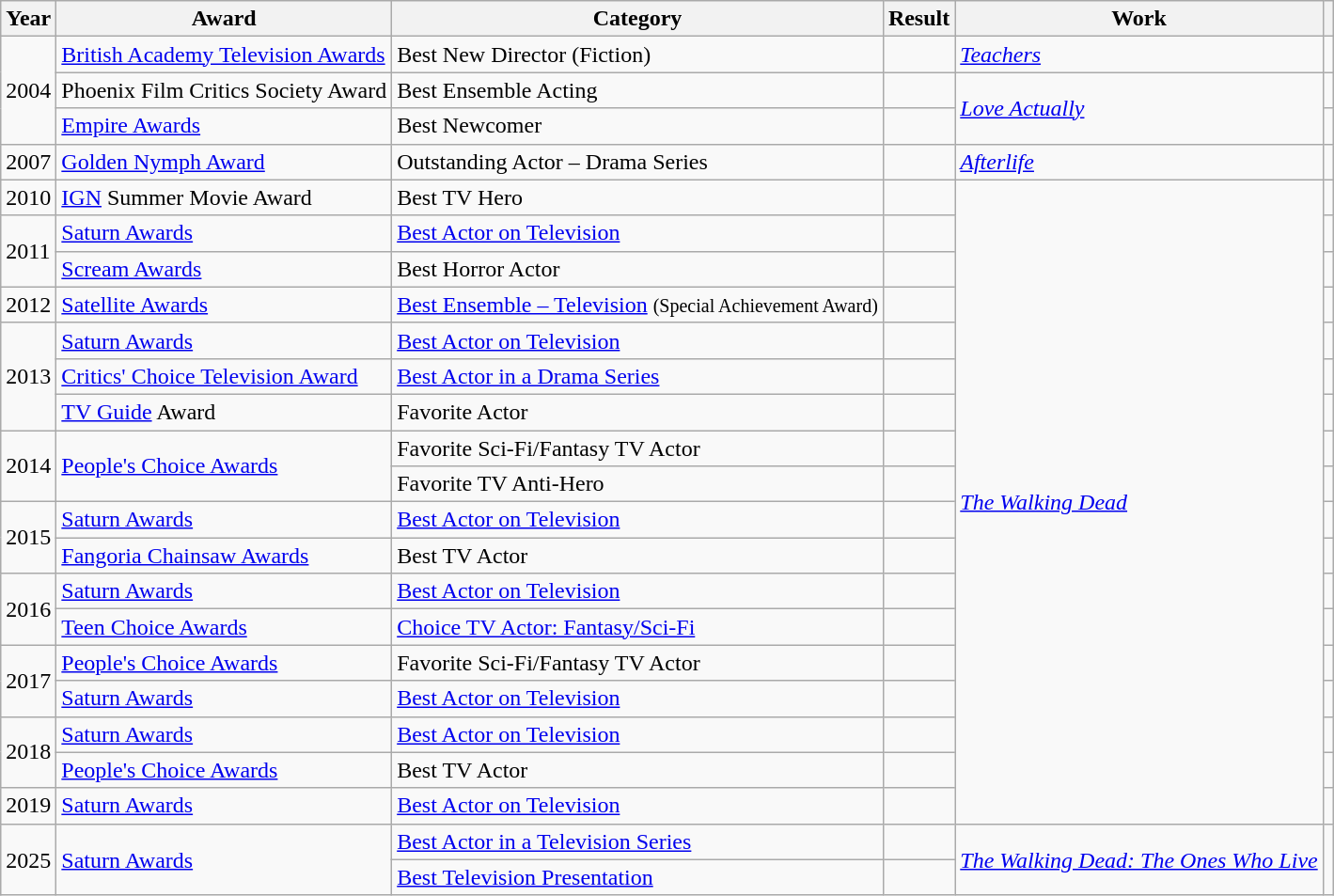<table class="wikitable sortable">
<tr>
<th>Year</th>
<th>Award</th>
<th>Category</th>
<th>Result</th>
<th>Work</th>
<th></th>
</tr>
<tr>
<td rowspan=3>2004</td>
<td><a href='#'>British Academy Television Awards</a></td>
<td>Best New Director (Fiction)</td>
<td></td>
<td><em><a href='#'>Teachers</a></em></td>
<td></td>
</tr>
<tr>
<td>Phoenix Film Critics Society Award</td>
<td>Best Ensemble Acting</td>
<td></td>
<td rowspan=2><em><a href='#'>Love Actually</a></em></td>
<td></td>
</tr>
<tr>
<td><a href='#'>Empire Awards</a></td>
<td>Best Newcomer</td>
<td></td>
<td></td>
</tr>
<tr>
<td>2007</td>
<td><a href='#'>Golden Nymph Award</a></td>
<td>Outstanding Actor – Drama Series</td>
<td></td>
<td><em><a href='#'>Afterlife</a></em></td>
<td></td>
</tr>
<tr>
<td>2010</td>
<td><a href='#'>IGN</a> Summer Movie Award</td>
<td>Best TV Hero</td>
<td></td>
<td rowspan=18><em><a href='#'>The Walking Dead</a></em></td>
<td></td>
</tr>
<tr>
<td rowspan=2>2011</td>
<td><a href='#'>Saturn Awards</a></td>
<td><a href='#'>Best Actor on Television</a></td>
<td></td>
<td></td>
</tr>
<tr>
<td><a href='#'>Scream Awards</a></td>
<td>Best Horror Actor</td>
<td></td>
<td></td>
</tr>
<tr>
<td>2012</td>
<td><a href='#'>Satellite Awards</a></td>
<td><a href='#'>Best Ensemble – Television</a> <small> (Special Achievement Award) </small></td>
<td></td>
<td></td>
</tr>
<tr>
<td rowspan=3>2013</td>
<td><a href='#'>Saturn Awards</a></td>
<td><a href='#'>Best Actor on Television</a></td>
<td></td>
<td></td>
</tr>
<tr>
<td><a href='#'>Critics' Choice Television Award</a></td>
<td><a href='#'>Best Actor in a Drama Series</a></td>
<td></td>
<td></td>
</tr>
<tr>
<td><a href='#'>TV Guide</a> Award</td>
<td>Favorite Actor</td>
<td></td>
<td></td>
</tr>
<tr>
<td rowspan=2>2014</td>
<td rowspan=2><a href='#'>People's Choice Awards</a></td>
<td>Favorite Sci-Fi/Fantasy TV Actor</td>
<td></td>
<td></td>
</tr>
<tr>
<td>Favorite TV Anti-Hero</td>
<td></td>
<td></td>
</tr>
<tr>
<td rowspan=2>2015</td>
<td><a href='#'>Saturn Awards</a></td>
<td><a href='#'>Best Actor on Television</a></td>
<td></td>
<td></td>
</tr>
<tr>
<td><a href='#'>Fangoria Chainsaw Awards</a></td>
<td>Best TV Actor</td>
<td></td>
<td></td>
</tr>
<tr>
<td rowspan=2>2016</td>
<td><a href='#'>Saturn Awards</a></td>
<td><a href='#'>Best Actor on Television</a></td>
<td></td>
<td></td>
</tr>
<tr>
<td><a href='#'>Teen Choice Awards</a></td>
<td><a href='#'>Choice TV Actor: Fantasy/Sci-Fi</a></td>
<td></td>
<td></td>
</tr>
<tr>
<td rowspan=2>2017</td>
<td><a href='#'>People's Choice Awards</a></td>
<td>Favorite Sci-Fi/Fantasy TV Actor</td>
<td></td>
<td></td>
</tr>
<tr>
<td><a href='#'>Saturn Awards</a></td>
<td><a href='#'>Best Actor on Television</a></td>
<td></td>
<td></td>
</tr>
<tr>
<td rowspan=2>2018</td>
<td><a href='#'>Saturn Awards</a></td>
<td><a href='#'>Best Actor on Television</a></td>
<td></td>
<td></td>
</tr>
<tr>
<td><a href='#'>People's Choice Awards</a></td>
<td>Best TV Actor</td>
<td></td>
<td></td>
</tr>
<tr>
<td>2019</td>
<td><a href='#'>Saturn Awards</a></td>
<td><a href='#'>Best Actor on Television</a></td>
<td></td>
<td></td>
</tr>
<tr>
<td rowspan="2">2025</td>
<td rowspan="2"><a href='#'>Saturn Awards</a></td>
<td><a href='#'>Best Actor in a Television Series</a></td>
<td></td>
<td rowspan="2"><em><a href='#'>The Walking Dead: The Ones Who Live</a></em></td>
<td rowspan="2"></td>
</tr>
<tr>
<td><a href='#'>Best Television Presentation</a></td>
<td></td>
</tr>
</table>
